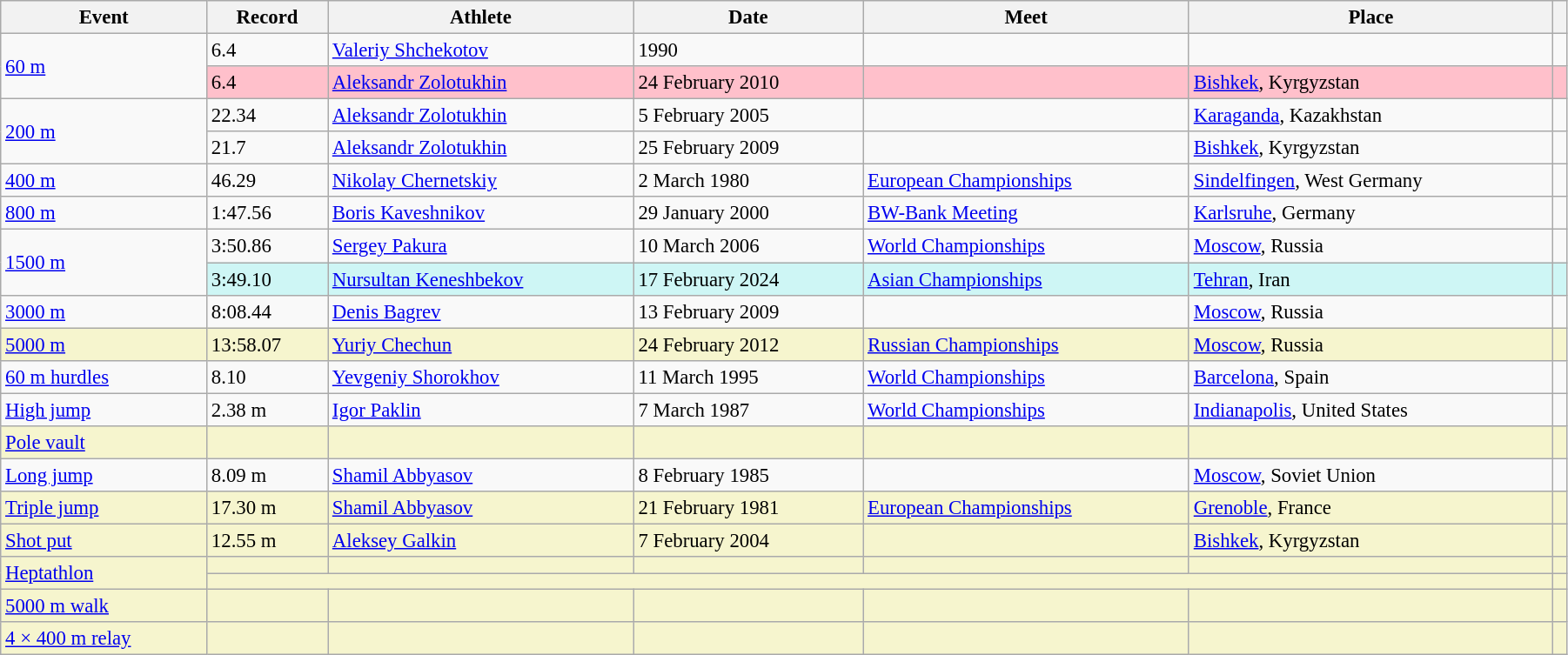<table class="wikitable" style="font-size:95%; width: 95%;">
<tr>
<th>Event</th>
<th>Record</th>
<th>Athlete</th>
<th>Date</th>
<th>Meet</th>
<th>Place</th>
<th></th>
</tr>
<tr>
<td rowspan=2><a href='#'>60 m</a></td>
<td>6.4 </td>
<td><a href='#'>Valeriy Shchekotov</a></td>
<td>1990</td>
<td></td>
<td></td>
<td></td>
</tr>
<tr style="background:pink">
<td>6.4 </td>
<td><a href='#'>Aleksandr Zolotukhin</a></td>
<td>24 February 2010</td>
<td></td>
<td><a href='#'>Bishkek</a>, Kyrgyzstan</td>
<td></td>
</tr>
<tr>
<td rowspan=2><a href='#'>200 m</a></td>
<td>22.34</td>
<td><a href='#'>Aleksandr Zolotukhin</a></td>
<td>5 February 2005</td>
<td></td>
<td><a href='#'>Karaganda</a>, Kazakhstan</td>
<td></td>
</tr>
<tr>
<td>21.7 </td>
<td><a href='#'>Aleksandr Zolotukhin</a></td>
<td>25 February 2009</td>
<td></td>
<td><a href='#'>Bishkek</a>, Kyrgyzstan</td>
<td></td>
</tr>
<tr>
<td><a href='#'>400 m</a></td>
<td>46.29</td>
<td><a href='#'>Nikolay Chernetskiy</a></td>
<td>2 March 1980</td>
<td><a href='#'>European Championships</a></td>
<td><a href='#'>Sindelfingen</a>, West Germany</td>
<td></td>
</tr>
<tr>
<td><a href='#'>800 m</a></td>
<td>1:47.56</td>
<td><a href='#'>Boris Kaveshnikov</a></td>
<td>29 January 2000</td>
<td><a href='#'>BW-Bank Meeting</a></td>
<td><a href='#'>Karlsruhe</a>, Germany</td>
<td></td>
</tr>
<tr>
<td rowspan=2><a href='#'>1500 m</a></td>
<td>3:50.86</td>
<td><a href='#'>Sergey Pakura</a></td>
<td>10 March 2006</td>
<td><a href='#'>World Championships</a></td>
<td><a href='#'>Moscow</a>, Russia</td>
<td></td>
</tr>
<tr bgcolor=#CEF6F5>
<td>3:49.10</td>
<td><a href='#'>Nursultan Keneshbekov</a></td>
<td>17 February 2024</td>
<td><a href='#'>Asian Championships</a></td>
<td><a href='#'>Tehran</a>, Iran</td>
<td></td>
</tr>
<tr>
<td><a href='#'>3000 m</a></td>
<td>8:08.44</td>
<td><a href='#'>Denis Bagrev</a></td>
<td>13 February 2009</td>
<td></td>
<td><a href='#'>Moscow</a>, Russia</td>
<td></td>
</tr>
<tr style="background:#f6F5CE;">
<td><a href='#'>5000 m</a></td>
<td>13:58.07</td>
<td><a href='#'>Yuriy Chechun</a></td>
<td>24 February 2012</td>
<td><a href='#'>Russian Championships</a></td>
<td><a href='#'>Moscow</a>, Russia</td>
<td></td>
</tr>
<tr>
<td><a href='#'>60 m hurdles</a></td>
<td>8.10</td>
<td><a href='#'>Yevgeniy Shorokhov</a></td>
<td>11 March 1995</td>
<td><a href='#'>World Championships</a></td>
<td><a href='#'>Barcelona</a>, Spain</td>
<td></td>
</tr>
<tr>
<td><a href='#'>High jump</a></td>
<td>2.38 m</td>
<td><a href='#'>Igor Paklin</a></td>
<td>7 March 1987</td>
<td><a href='#'>World Championships</a></td>
<td><a href='#'>Indianapolis</a>, United States</td>
<td></td>
</tr>
<tr style="background:#f6F5CE;">
<td><a href='#'>Pole vault</a></td>
<td></td>
<td></td>
<td></td>
<td></td>
<td></td>
<td></td>
</tr>
<tr>
<td><a href='#'>Long jump</a></td>
<td>8.09 m</td>
<td><a href='#'>Shamil Abbyasov</a></td>
<td>8 February 1985</td>
<td></td>
<td><a href='#'>Moscow</a>, Soviet Union</td>
<td></td>
</tr>
<tr style="background:#f6F5CE;">
<td><a href='#'>Triple jump</a></td>
<td>17.30 m </td>
<td><a href='#'>Shamil Abbyasov</a></td>
<td>21 February 1981</td>
<td><a href='#'>European Championships</a></td>
<td><a href='#'>Grenoble</a>, France</td>
<td></td>
</tr>
<tr style="background:#f6F5CE;">
<td><a href='#'>Shot put</a></td>
<td>12.55 m</td>
<td><a href='#'>Aleksey Galkin</a></td>
<td>7 February 2004</td>
<td></td>
<td><a href='#'>Bishkek</a>, Kyrgyzstan</td>
<td></td>
</tr>
<tr style="background:#f6F5CE;">
<td rowspan=2><a href='#'>Heptathlon</a></td>
<td></td>
<td></td>
<td></td>
<td></td>
<td></td>
<td></td>
</tr>
<tr style="background:#f6F5CE;">
<td colspan=5></td>
<td></td>
</tr>
<tr style="background:#f6F5CE;">
<td><a href='#'>5000 m walk</a></td>
<td></td>
<td></td>
<td></td>
<td></td>
<td></td>
<td></td>
</tr>
<tr style="background:#f6F5CE;">
<td><a href='#'>4 × 400 m relay</a></td>
<td></td>
<td></td>
<td></td>
<td></td>
<td></td>
<td></td>
</tr>
</table>
